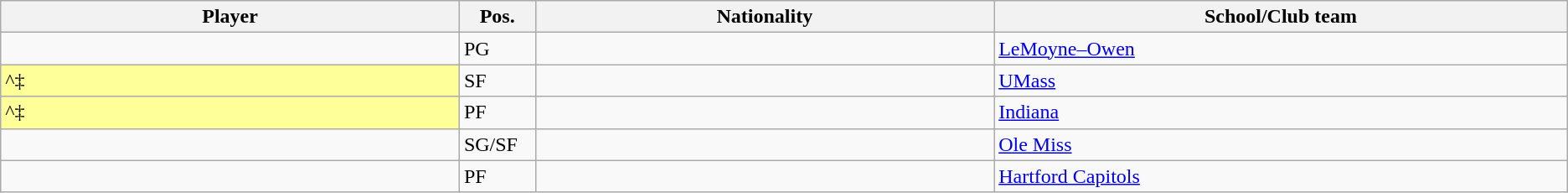<table class="wikitable sortable sortable">
<tr>
<th style="width:16%;">Player</th>
<th style="width:1%;">Pos.</th>
<th style="width:16%;">Nationality</th>
<th style="width:20%;">School/Club team</th>
</tr>
<tr>
<td></td>
<td>PG</td>
<td></td>
<td><a href='#'>LeMoyne–Owen</a> </td>
</tr>
<tr>
<td bgcolor="FFFF99">^‡</td>
<td>SF</td>
<td></td>
<td><a href='#'>UMass</a> </td>
</tr>
<tr>
<td bgcolor="FFFF99">^‡</td>
<td>PF</td>
<td></td>
<td><a href='#'>Indiana</a> </td>
</tr>
<tr>
<td></td>
<td>SG/SF</td>
<td></td>
<td><a href='#'>Ole Miss</a> </td>
</tr>
<tr>
<td></td>
<td>PF</td>
<td></td>
<td><a href='#'>Hartford Capitols</a> </td>
</tr>
</table>
